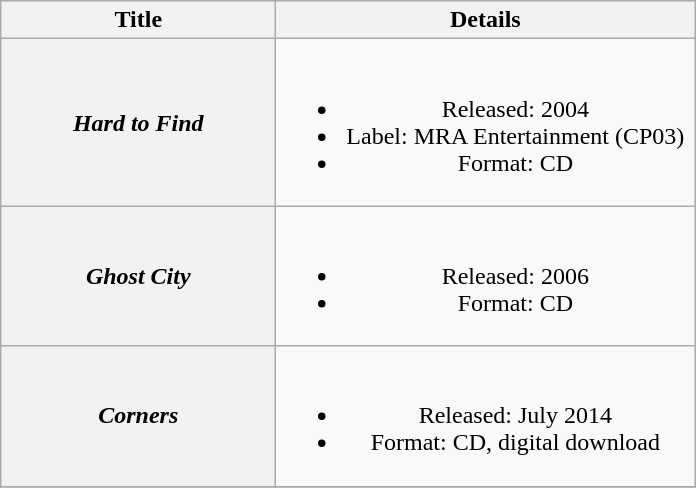<table class="wikitable plainrowheaders" style="text-align:center;" border="1">
<tr>
<th scope="col" style="width:11em;">Title</th>
<th scope="col" style="width:17em;">Details</th>
</tr>
<tr>
<th scope="row"><em>Hard to Find</em></th>
<td><br><ul><li>Released: 2004</li><li>Label: MRA Entertainment (CP03)</li><li>Format: CD</li></ul></td>
</tr>
<tr>
<th scope="row"><em>Ghost City</em></th>
<td><br><ul><li>Released: 2006</li><li>Format: CD</li></ul></td>
</tr>
<tr>
<th scope="row"><em>Corners</em></th>
<td><br><ul><li>Released: July 2014</li><li>Format: CD, digital download</li></ul></td>
</tr>
<tr>
</tr>
</table>
